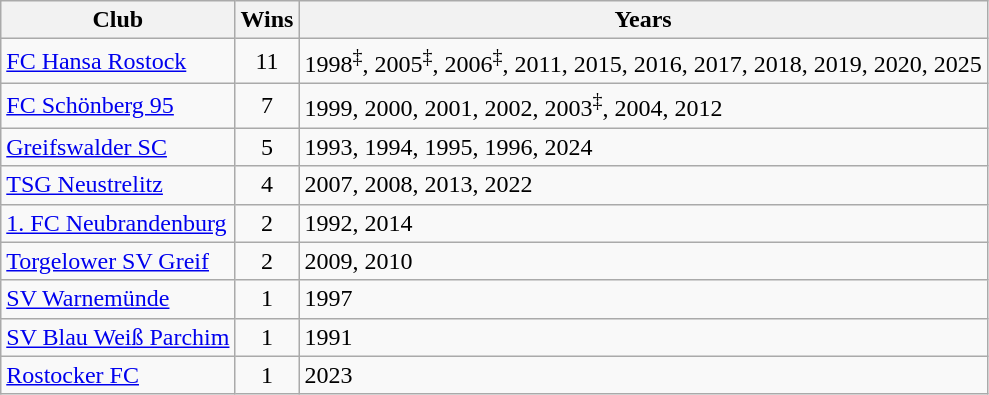<table class="wikitable">
<tr>
<th>Club</th>
<th>Wins</th>
<th>Years</th>
</tr>
<tr align="left">
<td><a href='#'>FC Hansa Rostock</a></td>
<td align="center">11</td>
<td>1998<sup>‡</sup>, 2005<sup>‡</sup>, 2006<sup>‡</sup>, 2011, 2015, 2016, 2017, 2018, 2019, 2020, 2025</td>
</tr>
<tr align="left">
<td><a href='#'>FC Schönberg 95</a></td>
<td align="center">7</td>
<td>1999, 2000, 2001, 2002, 2003<sup>‡</sup>, 2004, 2012</td>
</tr>
<tr align="left">
<td><a href='#'>Greifswalder SC</a></td>
<td align="center">5</td>
<td>1993, 1994, 1995, 1996, 2024</td>
</tr>
<tr align="left">
<td><a href='#'>TSG Neustrelitz</a></td>
<td align="center">4</td>
<td>2007, 2008, 2013, 2022</td>
</tr>
<tr align="left">
<td><a href='#'>1. FC Neubrandenburg</a></td>
<td align="center">2</td>
<td>1992, 2014</td>
</tr>
<tr align="left">
<td><a href='#'>Torgelower SV Greif</a></td>
<td align="center">2</td>
<td>2009, 2010</td>
</tr>
<tr align="left">
<td><a href='#'>SV Warnemünde</a></td>
<td align="center">1</td>
<td>1997</td>
</tr>
<tr align="left">
<td><a href='#'>SV Blau Weiß Parchim</a></td>
<td align="center">1</td>
<td>1991</td>
</tr>
<tr align="left">
<td><a href='#'>Rostocker FC</a></td>
<td align="center">1</td>
<td>2023</td>
</tr>
</table>
